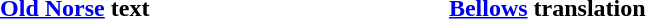<table width="50%">
<tr>
<th width="25%"><a href='#'>Old Norse</a> text</th>
<th width="25%"><a href='#'>Bellows</a> translation</th>
</tr>
<tr>
<td><br></td>
<td><br></td>
</tr>
</table>
